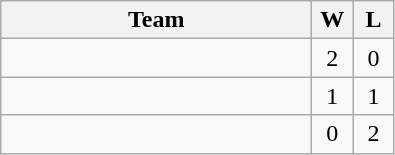<table class="wikitable" style="text-align:center">
<tr>
<th width=200>Team</th>
<th width=20>W</th>
<th width=20>L</th>
</tr>
<tr>
<td style="text-align:left;"></td>
<td>2</td>
<td>0</td>
</tr>
<tr>
<td style="text-align:left;"></td>
<td>1</td>
<td>1</td>
</tr>
<tr>
<td style="text-align:left;"></td>
<td>0</td>
<td>2</td>
</tr>
</table>
